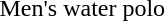<table>
<tr>
<td>Men's water polo</td>
<td></td>
<td></td>
<td></td>
</tr>
</table>
